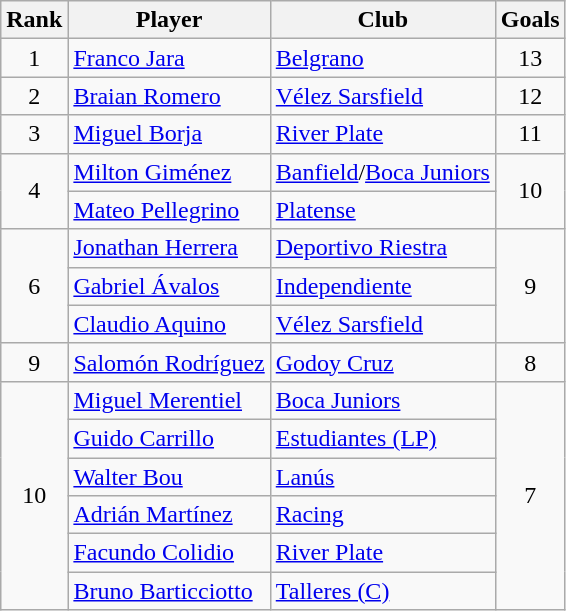<table class="wikitable" border="1">
<tr>
<th>Rank</th>
<th>Player</th>
<th>Club</th>
<th>Goals</th>
</tr>
<tr>
<td align=center>1</td>
<td> <a href='#'>Franco Jara</a></td>
<td><a href='#'>Belgrano</a></td>
<td align=center>13</td>
</tr>
<tr>
<td align=center>2</td>
<td> <a href='#'>Braian Romero</a></td>
<td><a href='#'>Vélez Sarsfield</a></td>
<td align=center>12</td>
</tr>
<tr>
<td align=center>3</td>
<td> <a href='#'>Miguel Borja</a></td>
<td><a href='#'>River Plate</a></td>
<td align=center>11</td>
</tr>
<tr>
<td align=center rowspan=2>4</td>
<td> <a href='#'>Milton Giménez</a></td>
<td><a href='#'>Banfield</a>/<a href='#'>Boca Juniors</a></td>
<td align=center rowspan=2>10</td>
</tr>
<tr>
<td> <a href='#'>Mateo Pellegrino</a></td>
<td><a href='#'>Platense</a></td>
</tr>
<tr>
<td align=center rowspan=3>6</td>
<td> <a href='#'>Jonathan Herrera</a></td>
<td><a href='#'>Deportivo Riestra</a></td>
<td align=center rowspan=3>9</td>
</tr>
<tr>
<td> <a href='#'>Gabriel Ávalos</a></td>
<td><a href='#'>Independiente</a></td>
</tr>
<tr>
<td> <a href='#'>Claudio Aquino</a></td>
<td><a href='#'>Vélez Sarsfield</a></td>
</tr>
<tr>
<td align=center>9</td>
<td> <a href='#'>Salomón Rodríguez</a></td>
<td><a href='#'>Godoy Cruz</a></td>
<td align=center>8</td>
</tr>
<tr>
<td align=center rowspan=6>10</td>
<td> <a href='#'>Miguel Merentiel</a></td>
<td><a href='#'>Boca Juniors</a></td>
<td align=center rowspan=6>7</td>
</tr>
<tr>
<td> <a href='#'>Guido Carrillo</a></td>
<td><a href='#'>Estudiantes (LP)</a></td>
</tr>
<tr>
<td> <a href='#'>Walter Bou</a></td>
<td><a href='#'>Lanús</a></td>
</tr>
<tr>
<td> <a href='#'>Adrián Martínez</a></td>
<td><a href='#'>Racing</a></td>
</tr>
<tr>
<td> <a href='#'>Facundo Colidio</a></td>
<td><a href='#'>River Plate</a></td>
</tr>
<tr>
<td> <a href='#'>Bruno Barticciotto</a></td>
<td><a href='#'>Talleres (C)</a></td>
</tr>
</table>
